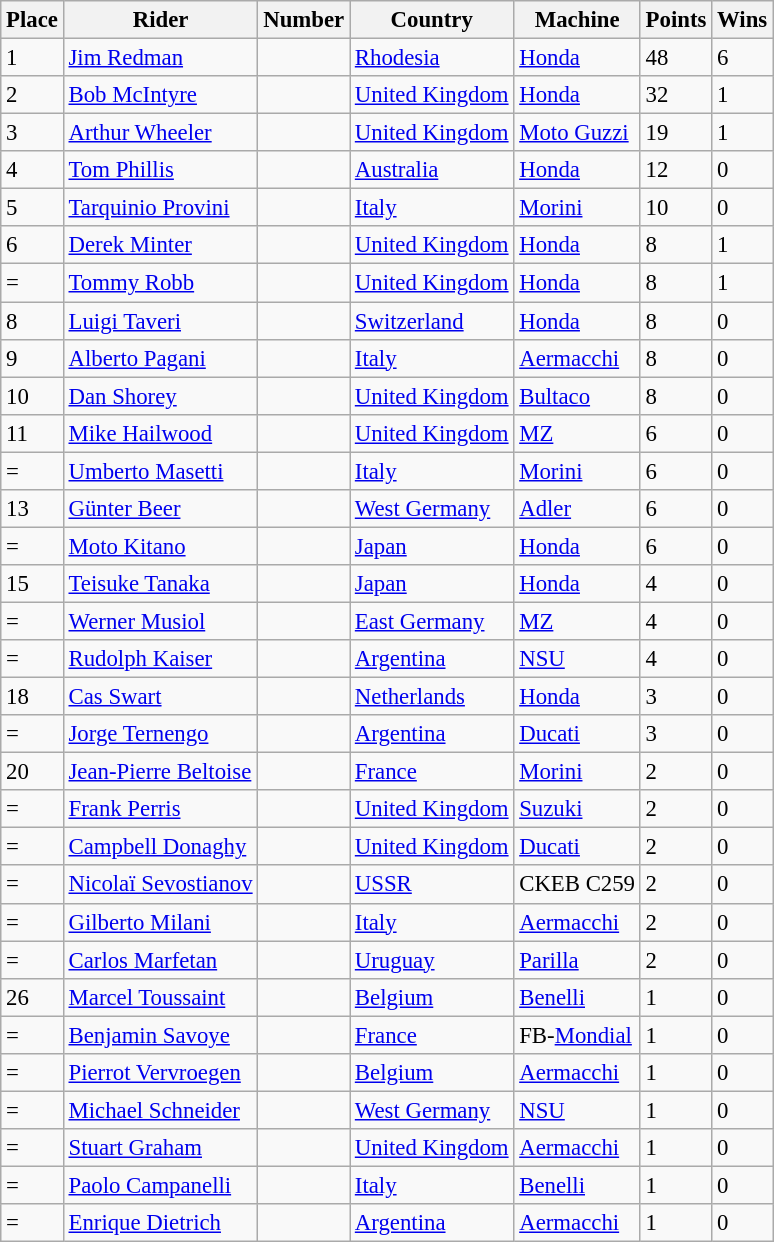<table class="wikitable" style="font-size: 95%;">
<tr>
<th>Place</th>
<th>Rider</th>
<th>Number</th>
<th>Country</th>
<th>Machine</th>
<th>Points</th>
<th>Wins</th>
</tr>
<tr>
<td>1</td>
<td> <a href='#'>Jim Redman</a></td>
<td></td>
<td><a href='#'>Rhodesia</a></td>
<td><a href='#'>Honda</a></td>
<td>48</td>
<td>6</td>
</tr>
<tr>
<td>2</td>
<td> <a href='#'>Bob McIntyre</a></td>
<td></td>
<td><a href='#'>United Kingdom</a></td>
<td><a href='#'>Honda</a></td>
<td>32</td>
<td>1</td>
</tr>
<tr>
<td>3</td>
<td> <a href='#'>Arthur Wheeler</a></td>
<td></td>
<td><a href='#'>United Kingdom</a></td>
<td><a href='#'>Moto Guzzi</a></td>
<td>19</td>
<td>1</td>
</tr>
<tr>
<td>4</td>
<td> <a href='#'>Tom Phillis</a></td>
<td></td>
<td><a href='#'>Australia</a></td>
<td><a href='#'>Honda</a></td>
<td>12</td>
<td>0</td>
</tr>
<tr>
<td>5</td>
<td> <a href='#'>Tarquinio Provini</a></td>
<td></td>
<td><a href='#'>Italy</a></td>
<td><a href='#'>Morini</a></td>
<td>10</td>
<td>0</td>
</tr>
<tr>
<td>6</td>
<td> <a href='#'>Derek Minter</a></td>
<td></td>
<td><a href='#'>United Kingdom</a></td>
<td><a href='#'>Honda</a></td>
<td>8</td>
<td>1</td>
</tr>
<tr>
<td>=</td>
<td> <a href='#'>Tommy Robb</a></td>
<td></td>
<td><a href='#'>United Kingdom</a></td>
<td><a href='#'>Honda</a></td>
<td>8</td>
<td>1</td>
</tr>
<tr>
<td>8</td>
<td> <a href='#'>Luigi Taveri</a></td>
<td></td>
<td><a href='#'>Switzerland</a></td>
<td><a href='#'>Honda</a></td>
<td>8</td>
<td>0</td>
</tr>
<tr>
<td>9</td>
<td> <a href='#'>Alberto Pagani</a></td>
<td></td>
<td><a href='#'>Italy</a></td>
<td><a href='#'>Aermacchi</a></td>
<td>8</td>
<td>0</td>
</tr>
<tr>
<td>10</td>
<td> <a href='#'>Dan Shorey</a></td>
<td></td>
<td><a href='#'>United Kingdom</a></td>
<td><a href='#'>Bultaco</a></td>
<td>8</td>
<td>0</td>
</tr>
<tr>
<td>11</td>
<td> <a href='#'>Mike Hailwood</a></td>
<td></td>
<td><a href='#'>United Kingdom</a></td>
<td><a href='#'>MZ</a></td>
<td>6</td>
<td>0</td>
</tr>
<tr>
<td>=</td>
<td> <a href='#'>Umberto Masetti</a></td>
<td></td>
<td><a href='#'>Italy</a></td>
<td><a href='#'>Morini</a></td>
<td>6</td>
<td>0</td>
</tr>
<tr>
<td>13</td>
<td> <a href='#'>Günter Beer</a></td>
<td></td>
<td><a href='#'>West Germany</a></td>
<td><a href='#'>Adler</a></td>
<td>6</td>
<td>0</td>
</tr>
<tr>
<td>=</td>
<td> <a href='#'>Moto Kitano</a></td>
<td></td>
<td><a href='#'>Japan</a></td>
<td><a href='#'>Honda</a></td>
<td>6</td>
<td>0</td>
</tr>
<tr>
<td>15</td>
<td> <a href='#'>Teisuke Tanaka</a></td>
<td></td>
<td><a href='#'>Japan</a></td>
<td><a href='#'>Honda</a></td>
<td>4</td>
<td>0</td>
</tr>
<tr>
<td>=</td>
<td> <a href='#'>Werner Musiol</a></td>
<td></td>
<td><a href='#'>East Germany</a></td>
<td><a href='#'>MZ</a></td>
<td>4</td>
<td>0</td>
</tr>
<tr>
<td>=</td>
<td> <a href='#'>Rudolph Kaiser</a></td>
<td></td>
<td><a href='#'>Argentina</a></td>
<td><a href='#'>NSU</a></td>
<td>4</td>
<td>0</td>
</tr>
<tr>
<td>18</td>
<td> <a href='#'>Cas Swart</a></td>
<td></td>
<td><a href='#'>Netherlands</a></td>
<td><a href='#'>Honda</a></td>
<td>3</td>
<td>0</td>
</tr>
<tr>
<td>=</td>
<td> <a href='#'>Jorge Ternengo</a></td>
<td></td>
<td><a href='#'>Argentina</a></td>
<td><a href='#'>Ducati</a></td>
<td>3</td>
<td>0</td>
</tr>
<tr>
<td>20</td>
<td> <a href='#'>Jean-Pierre Beltoise</a></td>
<td></td>
<td><a href='#'>France</a></td>
<td><a href='#'>Morini</a></td>
<td>2</td>
<td>0</td>
</tr>
<tr>
<td>=</td>
<td> <a href='#'>Frank Perris</a></td>
<td></td>
<td><a href='#'>United Kingdom</a></td>
<td><a href='#'>Suzuki</a></td>
<td>2</td>
<td>0</td>
</tr>
<tr>
<td>=</td>
<td> <a href='#'>Campbell Donaghy</a></td>
<td></td>
<td><a href='#'>United Kingdom</a></td>
<td><a href='#'>Ducati</a></td>
<td>2</td>
<td>0</td>
</tr>
<tr>
<td>=</td>
<td> <a href='#'>Nicolaï Sevostianov</a></td>
<td></td>
<td><a href='#'>USSR</a></td>
<td>CKEB C259</td>
<td>2</td>
<td>0</td>
</tr>
<tr>
<td>=</td>
<td> <a href='#'>Gilberto Milani</a></td>
<td></td>
<td><a href='#'>Italy</a></td>
<td><a href='#'>Aermacchi</a></td>
<td>2</td>
<td>0</td>
</tr>
<tr>
<td>=</td>
<td> <a href='#'>Carlos Marfetan</a></td>
<td></td>
<td><a href='#'>Uruguay</a></td>
<td><a href='#'>Parilla</a></td>
<td>2</td>
<td>0</td>
</tr>
<tr>
<td>26</td>
<td> <a href='#'>Marcel Toussaint</a></td>
<td></td>
<td><a href='#'>Belgium</a></td>
<td><a href='#'>Benelli</a></td>
<td>1</td>
<td>0</td>
</tr>
<tr>
<td>=</td>
<td> <a href='#'>Benjamin Savoye</a></td>
<td></td>
<td><a href='#'>France</a></td>
<td>FB-<a href='#'>Mondial</a></td>
<td>1</td>
<td>0</td>
</tr>
<tr>
<td>=</td>
<td> <a href='#'>Pierrot Vervroegen</a></td>
<td></td>
<td><a href='#'>Belgium</a></td>
<td><a href='#'>Aermacchi</a></td>
<td>1</td>
<td>0</td>
</tr>
<tr>
<td>=</td>
<td> <a href='#'>Michael Schneider</a></td>
<td></td>
<td><a href='#'>West Germany</a></td>
<td><a href='#'>NSU</a></td>
<td>1</td>
<td>0</td>
</tr>
<tr>
<td>=</td>
<td> <a href='#'>Stuart Graham</a></td>
<td></td>
<td><a href='#'>United Kingdom</a></td>
<td><a href='#'>Aermacchi</a></td>
<td>1</td>
<td>0</td>
</tr>
<tr>
<td>=</td>
<td> <a href='#'>Paolo Campanelli</a></td>
<td></td>
<td><a href='#'>Italy</a></td>
<td><a href='#'>Benelli</a></td>
<td>1</td>
<td>0</td>
</tr>
<tr>
<td>=</td>
<td> <a href='#'>Enrique Dietrich</a></td>
<td></td>
<td><a href='#'>Argentina</a></td>
<td><a href='#'>Aermacchi</a></td>
<td>1</td>
<td>0</td>
</tr>
</table>
